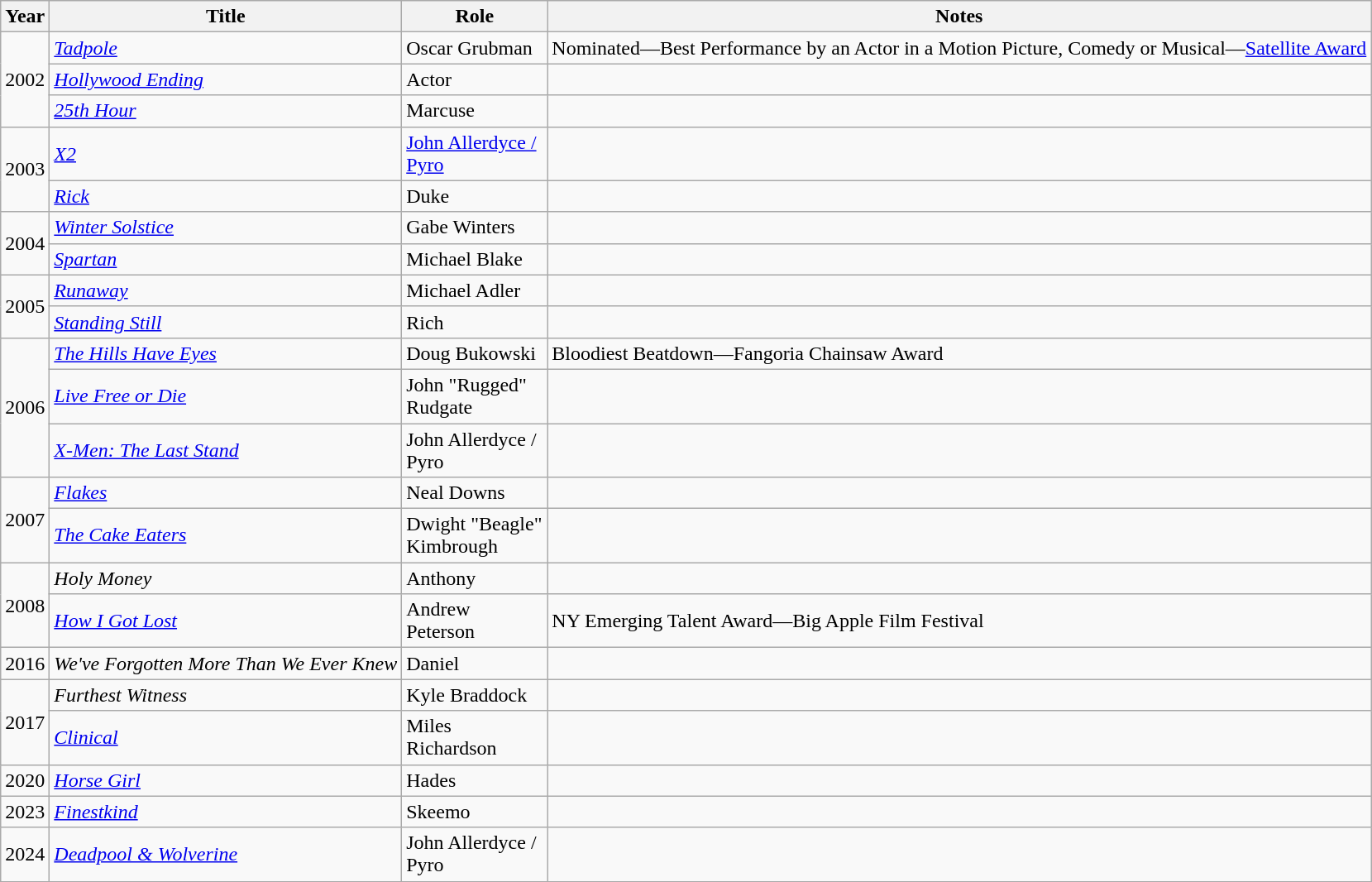<table class="wikitable">
<tr>
<th>Year</th>
<th>Title</th>
<th width=110>Role</th>
<th>Notes</th>
</tr>
<tr>
<td rowspan="3">2002</td>
<td><em><a href='#'>Tadpole</a></em></td>
<td>Oscar Grubman</td>
<td>Nominated—Best Performance by an Actor in a Motion Picture, Comedy or Musical—<a href='#'>Satellite Award</a></td>
</tr>
<tr>
<td><em><a href='#'>Hollywood Ending</a></em></td>
<td>Actor</td>
<td></td>
</tr>
<tr>
<td><em><a href='#'>25th Hour</a></em></td>
<td>Marcuse</td>
<td></td>
</tr>
<tr>
<td rowspan="2">2003</td>
<td><em><a href='#'>X2</a></em></td>
<td><a href='#'>John Allerdyce / Pyro</a></td>
<td></td>
</tr>
<tr>
<td><em><a href='#'>Rick</a></em></td>
<td>Duke</td>
<td></td>
</tr>
<tr>
<td rowspan="2">2004</td>
<td><em><a href='#'>Winter Solstice</a></em></td>
<td>Gabe Winters</td>
<td></td>
</tr>
<tr>
<td><em><a href='#'>Spartan</a></em></td>
<td>Michael Blake</td>
<td></td>
</tr>
<tr>
<td rowspan="2">2005</td>
<td><em><a href='#'>Runaway</a></em></td>
<td>Michael Adler</td>
<td></td>
</tr>
<tr>
<td><em><a href='#'>Standing Still</a></em></td>
<td>Rich</td>
<td></td>
</tr>
<tr>
<td rowspan="3">2006</td>
<td><em><a href='#'>The Hills Have Eyes</a></em></td>
<td>Doug Bukowski</td>
<td>Bloodiest Beatdown—Fangoria Chainsaw Award</td>
</tr>
<tr>
<td><em><a href='#'>Live Free or Die</a></em></td>
<td>John "Rugged" Rudgate</td>
<td></td>
</tr>
<tr>
<td><em><a href='#'>X-Men: The Last Stand</a></em></td>
<td>John Allerdyce / Pyro</td>
<td></td>
</tr>
<tr>
<td rowspan="2">2007</td>
<td><em><a href='#'>Flakes</a></em></td>
<td>Neal Downs</td>
<td></td>
</tr>
<tr>
<td><em><a href='#'>The Cake Eaters</a></em></td>
<td>Dwight "Beagle" Kimbrough</td>
<td></td>
</tr>
<tr>
<td rowspan="2">2008</td>
<td><em>Holy Money</em></td>
<td>Anthony</td>
<td></td>
</tr>
<tr>
<td><em><a href='#'>How I Got Lost</a></em></td>
<td>Andrew Peterson</td>
<td>NY Emerging Talent Award—Big Apple Film Festival</td>
</tr>
<tr>
<td>2016</td>
<td><em>We've Forgotten More Than We Ever Knew</em></td>
<td>Daniel</td>
<td></td>
</tr>
<tr>
<td rowspan="2">2017</td>
<td><em>Furthest Witness</em></td>
<td>Kyle Braddock</td>
<td></td>
</tr>
<tr>
<td><em><a href='#'>Clinical</a></em></td>
<td>Miles Richardson</td>
<td></td>
</tr>
<tr>
<td>2020</td>
<td><em><a href='#'>Horse Girl</a></em></td>
<td>Hades</td>
<td></td>
</tr>
<tr>
<td>2023</td>
<td><em><a href='#'>Finestkind</a></em></td>
<td>Skeemo</td>
<td></td>
</tr>
<tr>
<td>2024</td>
<td><em><a href='#'>Deadpool & Wolverine</a></em></td>
<td>John Allerdyce / Pyro</td>
<td></td>
</tr>
<tr>
</tr>
</table>
